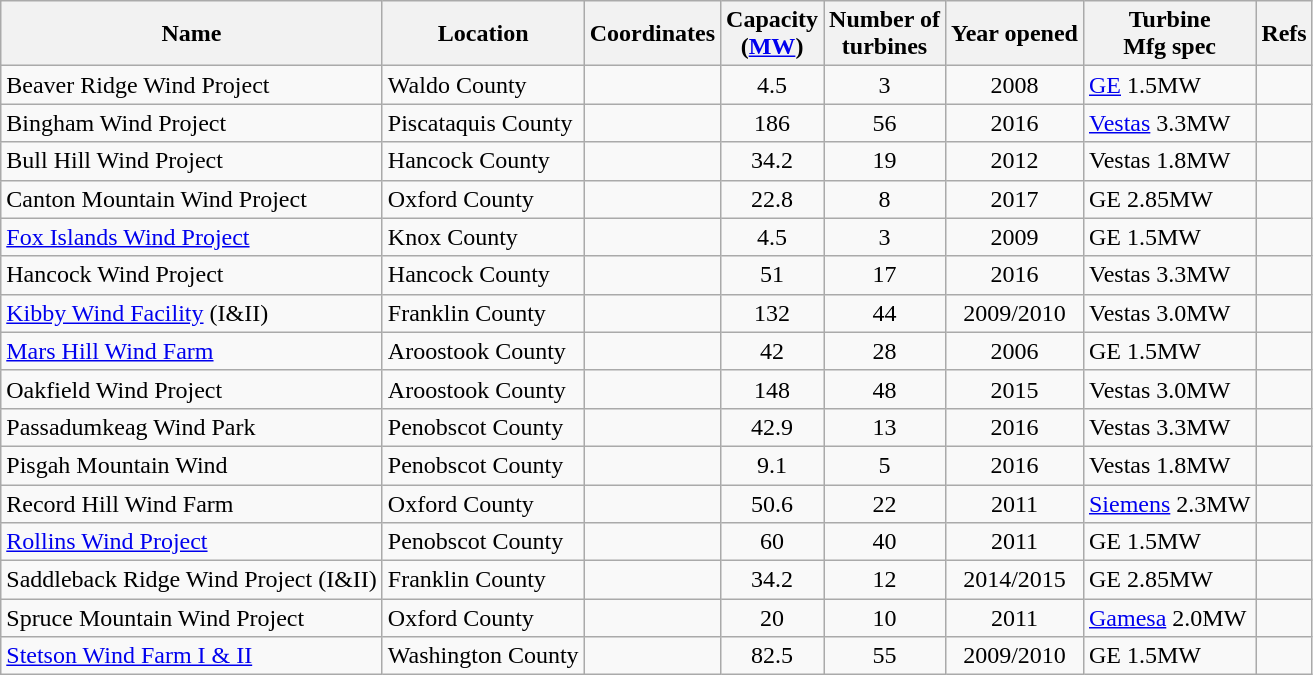<table class="wikitable sortable">
<tr>
<th>Name</th>
<th>Location</th>
<th>Coordinates</th>
<th>Capacity<br>(<a href='#'>MW</a>)</th>
<th>Number of<br>turbines</th>
<th>Year opened</th>
<th>Turbine<br>Mfg spec</th>
<th>Refs</th>
</tr>
<tr>
<td>Beaver Ridge Wind Project</td>
<td>Waldo County</td>
<td></td>
<td align="center">4.5</td>
<td align="center">3</td>
<td align="center">2008</td>
<td><a href='#'>GE</a> 1.5MW</td>
<td></td>
</tr>
<tr>
<td>Bingham Wind Project</td>
<td>Piscataquis County</td>
<td></td>
<td align="center">186</td>
<td align="center">56</td>
<td align="center">2016</td>
<td><a href='#'>Vestas</a> 3.3MW</td>
<td></td>
</tr>
<tr>
<td>Bull Hill Wind Project</td>
<td>Hancock County</td>
<td></td>
<td align="center">34.2</td>
<td align="center">19</td>
<td align="center">2012</td>
<td>Vestas 1.8MW</td>
<td></td>
</tr>
<tr>
<td>Canton Mountain Wind Project</td>
<td>Oxford County</td>
<td></td>
<td align="center">22.8</td>
<td align="center">8</td>
<td align="center">2017</td>
<td>GE 2.85MW</td>
<td></td>
</tr>
<tr>
<td><a href='#'>Fox Islands Wind Project</a></td>
<td>Knox County</td>
<td></td>
<td align="center">4.5</td>
<td align="center">3</td>
<td align="center">2009</td>
<td>GE 1.5MW</td>
<td></td>
</tr>
<tr>
<td>Hancock Wind Project</td>
<td>Hancock County</td>
<td></td>
<td align="center">51</td>
<td align="center">17</td>
<td align="center">2016</td>
<td>Vestas 3.3MW</td>
<td></td>
</tr>
<tr>
<td><a href='#'>Kibby Wind Facility</a> (I&II)</td>
<td>Franklin County</td>
<td></td>
<td align="center">132</td>
<td align="center">44</td>
<td align="center">2009/2010</td>
<td>Vestas 3.0MW</td>
<td></td>
</tr>
<tr>
<td><a href='#'>Mars Hill Wind Farm</a></td>
<td>Aroostook County</td>
<td></td>
<td align="center">42</td>
<td align="center">28</td>
<td align="center">2006</td>
<td>GE 1.5MW</td>
<td></td>
</tr>
<tr>
<td>Oakfield Wind Project</td>
<td>Aroostook County</td>
<td></td>
<td align="center">148</td>
<td align="center">48</td>
<td align="center">2015</td>
<td>Vestas 3.0MW</td>
<td></td>
</tr>
<tr>
<td>Passadumkeag Wind Park</td>
<td>Penobscot County</td>
<td></td>
<td align="center">42.9</td>
<td align="center">13</td>
<td align="center">2016</td>
<td>Vestas 3.3MW</td>
<td></td>
</tr>
<tr>
<td>Pisgah Mountain Wind</td>
<td>Penobscot County</td>
<td></td>
<td align="center">9.1</td>
<td align="center">5</td>
<td align="center">2016</td>
<td>Vestas 1.8MW</td>
<td></td>
</tr>
<tr>
<td>Record Hill Wind Farm</td>
<td>Oxford County</td>
<td></td>
<td align="center">50.6</td>
<td align="center">22</td>
<td align="center">2011</td>
<td><a href='#'>Siemens</a> 2.3MW</td>
<td></td>
</tr>
<tr>
<td><a href='#'>Rollins Wind Project</a></td>
<td>Penobscot County</td>
<td></td>
<td align="center">60</td>
<td align="center">40</td>
<td align="center">2011</td>
<td>GE 1.5MW</td>
<td></td>
</tr>
<tr>
<td>Saddleback Ridge Wind Project (I&II)</td>
<td>Franklin County</td>
<td></td>
<td align="center">34.2</td>
<td align="center">12</td>
<td align="center">2014/2015</td>
<td>GE 2.85MW</td>
<td></td>
</tr>
<tr>
<td>Spruce Mountain Wind Project</td>
<td>Oxford County</td>
<td></td>
<td align="center">20</td>
<td align="center">10</td>
<td align="center">2011</td>
<td><a href='#'>Gamesa</a> 2.0MW</td>
<td></td>
</tr>
<tr>
<td><a href='#'>Stetson Wind Farm I & II</a></td>
<td>Washington County</td>
<td></td>
<td align="center">82.5</td>
<td align="center">55</td>
<td align="center">2009/2010</td>
<td>GE 1.5MW</td>
<td></td>
</tr>
</table>
